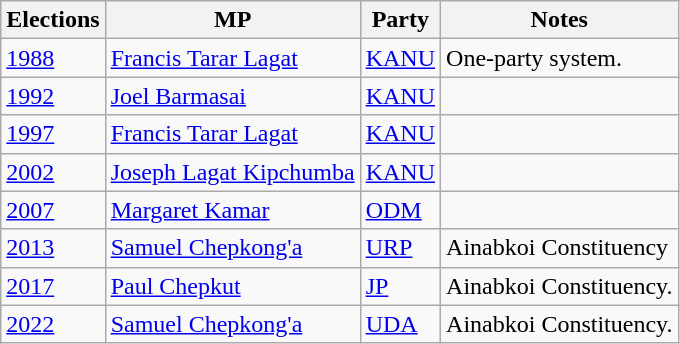<table class="wikitable">
<tr>
<th>Elections</th>
<th>MP </th>
<th>Party</th>
<th>Notes</th>
</tr>
<tr>
<td><a href='#'>1988</a></td>
<td><a href='#'>Francis Tarar Lagat</a></td>
<td><a href='#'>KANU</a></td>
<td>One-party system.</td>
</tr>
<tr>
<td><a href='#'>1992</a></td>
<td><a href='#'>Joel Barmasai</a></td>
<td><a href='#'>KANU</a></td>
<td></td>
</tr>
<tr>
<td><a href='#'>1997</a></td>
<td><a href='#'>Francis Tarar Lagat</a></td>
<td><a href='#'>KANU</a></td>
<td></td>
</tr>
<tr>
<td><a href='#'>2002</a></td>
<td><a href='#'>Joseph Lagat Kipchumba</a></td>
<td><a href='#'>KANU</a></td>
<td></td>
</tr>
<tr>
<td><a href='#'>2007</a></td>
<td><a href='#'>Margaret Kamar</a></td>
<td><a href='#'>ODM</a></td>
<td></td>
</tr>
<tr>
<td><a href='#'>2013</a></td>
<td><a href='#'>Samuel Chepkong'a</a></td>
<td><a href='#'>URP</a></td>
<td>Ainabkoi Constituency</td>
</tr>
<tr>
<td><a href='#'>2017</a></td>
<td><a href='#'>Paul Chepkut</a></td>
<td><a href='#'>JP</a></td>
<td>Ainabkoi Constituency.</td>
</tr>
<tr>
<td><a href='#'>2022</a></td>
<td><a href='#'>Samuel Chepkong'a</a></td>
<td><a href='#'>UDA</a></td>
<td>Ainabkoi Constituency.</td>
</tr>
</table>
